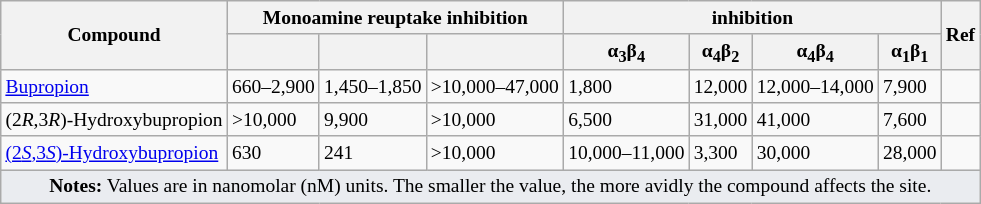<table class="wikitable" style="font-size:small;">
<tr>
<th rowspan="2">Compound</th>
<th colspan="3">Monoamine reuptake inhibition</th>
<th colspan="4"> inhibition</th>
<th rowspan="2">Ref</th>
</tr>
<tr>
<th></th>
<th></th>
<th></th>
<th>α<sub>3</sub>β<sub>4</sub></th>
<th>α<sub>4</sub>β<sub>2</sub></th>
<th>α<sub>4</sub>β<sub>4</sub></th>
<th>α<sub>1</sub>β<sub>1</sub></th>
</tr>
<tr>
<td><a href='#'>Bupropion</a></td>
<td>660–2,900</td>
<td>1,450–1,850</td>
<td>>10,000–47,000</td>
<td>1,800</td>
<td>12,000</td>
<td>12,000–14,000</td>
<td>7,900</td>
<td></td>
</tr>
<tr>
<td>(2<em>R</em>,3<em>R</em>)-Hydroxybupropion</td>
<td>>10,000</td>
<td>9,900</td>
<td>>10,000</td>
<td>6,500</td>
<td>31,000</td>
<td>41,000</td>
<td>7,600</td>
<td></td>
</tr>
<tr>
<td><a href='#'>(2<em>S</em>,3<em>S</em>)-Hydroxybupropion</a></td>
<td>630</td>
<td>241</td>
<td>>10,000</td>
<td>10,000–11,000</td>
<td>3,300</td>
<td>30,000</td>
<td>28,000</td>
<td></td>
</tr>
<tr class="sortbottom">
<td colspan="9" style="width: 1px; background-color:#eaecf0; text-align: center;"><strong>Notes:</strong> Values are in nanomolar (nM) units. The smaller the value, the more avidly the compound affects the site.</td>
</tr>
</table>
